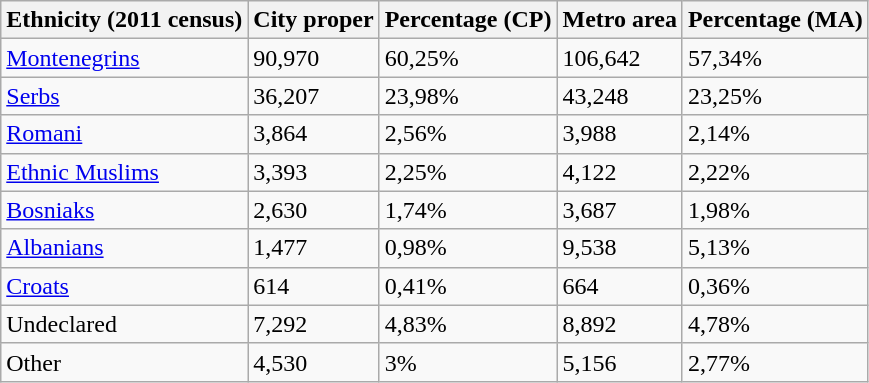<table class="wikitable">
<tr>
<th>Ethnicity (2011 census)</th>
<th>City proper</th>
<th>Percentage (CP)</th>
<th>Metro area</th>
<th>Percentage (MA)</th>
</tr>
<tr>
<td><a href='#'>Montenegrins</a></td>
<td>90,970</td>
<td>60,25%</td>
<td>106,642</td>
<td>57,34%</td>
</tr>
<tr>
<td><a href='#'>Serbs</a></td>
<td>36,207</td>
<td>23,98%</td>
<td>43,248</td>
<td>23,25%</td>
</tr>
<tr>
<td><a href='#'>Romani</a></td>
<td>3,864</td>
<td>2,56%</td>
<td>3,988</td>
<td>2,14%</td>
</tr>
<tr>
<td><a href='#'>Ethnic Muslims</a></td>
<td>3,393</td>
<td>2,25%</td>
<td>4,122</td>
<td>2,22%</td>
</tr>
<tr>
<td><a href='#'>Bosniaks</a></td>
<td>2,630</td>
<td>1,74%</td>
<td>3,687</td>
<td>1,98%</td>
</tr>
<tr>
<td><a href='#'>Albanians</a></td>
<td>1,477</td>
<td>0,98%</td>
<td>9,538</td>
<td>5,13%</td>
</tr>
<tr>
<td><a href='#'>Croats</a></td>
<td>614</td>
<td>0,41%</td>
<td>664</td>
<td>0,36%</td>
</tr>
<tr>
<td>Undeclared</td>
<td>7,292</td>
<td>4,83%</td>
<td>8,892</td>
<td>4,78%</td>
</tr>
<tr>
<td>Other</td>
<td>4,530</td>
<td>3%</td>
<td>5,156</td>
<td>2,77%</td>
</tr>
</table>
